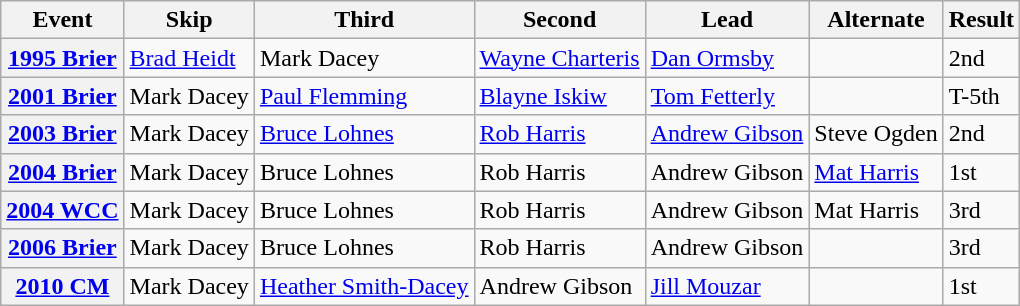<table class="wikitable">
<tr>
<th scope="col">Event</th>
<th scope="col">Skip</th>
<th scope="col">Third</th>
<th scope="col">Second</th>
<th scope="col">Lead</th>
<th scope="col">Alternate</th>
<th scope="col">Result</th>
</tr>
<tr>
<th scope="row"><a href='#'>1995 Brier</a></th>
<td><a href='#'>Brad Heidt</a></td>
<td>Mark Dacey</td>
<td><a href='#'>Wayne Charteris</a></td>
<td><a href='#'>Dan Ormsby</a></td>
<td></td>
<td>2nd</td>
</tr>
<tr>
<th scope="row"><a href='#'>2001 Brier</a></th>
<td>Mark Dacey</td>
<td><a href='#'>Paul Flemming</a></td>
<td><a href='#'>Blayne Iskiw</a></td>
<td><a href='#'>Tom Fetterly</a></td>
<td></td>
<td>T-5th</td>
</tr>
<tr>
<th scope="row"><a href='#'>2003 Brier</a></th>
<td>Mark Dacey</td>
<td><a href='#'>Bruce Lohnes</a></td>
<td><a href='#'>Rob Harris</a></td>
<td><a href='#'>Andrew Gibson</a></td>
<td>Steve Ogden</td>
<td>2nd</td>
</tr>
<tr>
<th scope="row"><a href='#'>2004 Brier</a></th>
<td>Mark Dacey</td>
<td>Bruce Lohnes</td>
<td>Rob Harris</td>
<td>Andrew Gibson</td>
<td><a href='#'>Mat Harris</a></td>
<td>1st</td>
</tr>
<tr>
<th scope="row"><a href='#'>2004 WCC</a></th>
<td>Mark Dacey</td>
<td>Bruce Lohnes</td>
<td>Rob Harris</td>
<td>Andrew Gibson</td>
<td>Mat Harris</td>
<td>3rd</td>
</tr>
<tr>
<th scope="row"><a href='#'>2006 Brier</a></th>
<td>Mark Dacey</td>
<td>Bruce Lohnes</td>
<td>Rob Harris</td>
<td>Andrew Gibson</td>
<td></td>
<td>3rd</td>
</tr>
<tr>
<th scope="row"><a href='#'>2010 CM</a></th>
<td>Mark Dacey</td>
<td><a href='#'>Heather Smith-Dacey</a></td>
<td>Andrew Gibson</td>
<td><a href='#'>Jill Mouzar</a></td>
<td></td>
<td>1st</td>
</tr>
</table>
